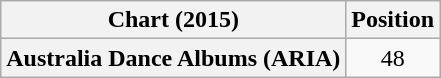<table class="wikitable plainrowheaders" style="text-align:center;">
<tr>
<th scope="col">Chart (2015)</th>
<th scope="col">Position</th>
</tr>
<tr>
<th scope="row">Australia Dance Albums (ARIA)</th>
<td>48</td>
</tr>
</table>
